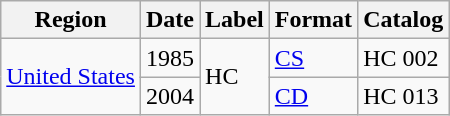<table class="wikitable">
<tr>
<th>Region</th>
<th>Date</th>
<th>Label</th>
<th>Format</th>
<th>Catalog</th>
</tr>
<tr>
<td rowspan="2"><a href='#'>United States</a></td>
<td>1985</td>
<td rowspan="2">HC</td>
<td><a href='#'>CS</a></td>
<td>HC 002</td>
</tr>
<tr>
<td>2004</td>
<td><a href='#'>CD</a></td>
<td>HC 013</td>
</tr>
</table>
